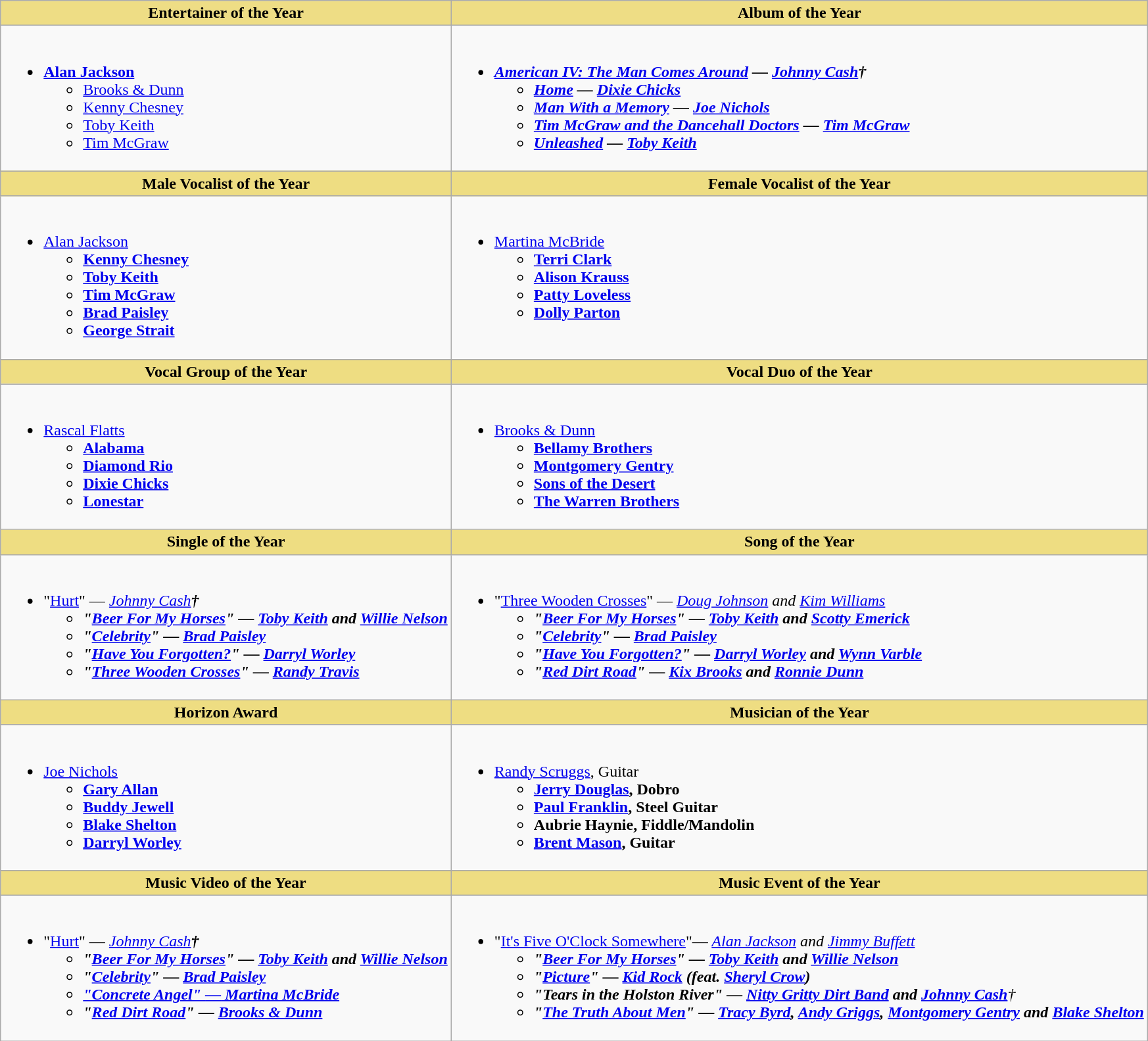<table class="wikitable">
<tr>
<th style="background:#EEDD85; width="50%">Entertainer of the Year</th>
<th style="background:#EEDD85; width="50%">Album of the Year</th>
</tr>
<tr>
<td valign="top"><br><ul><li><strong><a href='#'>Alan Jackson</a></strong><ul><li><a href='#'>Brooks & Dunn</a></li><li><a href='#'>Kenny Chesney</a></li><li><a href='#'>Toby Keith</a></li><li><a href='#'>Tim McGraw</a></li></ul></li></ul></td>
<td valign="top"><br><ul><li><strong><em><a href='#'>American IV: The Man Comes Around</a><em> </em>—<em> <a href='#'>Johnny Cash</a>†<strong><ul><li></em><a href='#'>Home</a><em> </em>—<em> <a href='#'>Dixie Chicks</a></li><li></em><a href='#'>Man With a Memory</a><em> </em>—<em> <a href='#'>Joe Nichols</a></li><li></em><a href='#'>Tim McGraw and the Dancehall Doctors</a><em> </em>—<em> <a href='#'>Tim McGraw</a></li><li></em><a href='#'>Unleashed</a><em> </em>—<em> <a href='#'>Toby Keith</a></li></ul></li></ul></td>
</tr>
<tr>
<th style="background:#EEDD82; width=50%">Male Vocalist of the Year</th>
<th style="background:#EEDD82; width=50%">Female Vocalist of the Year</th>
</tr>
<tr>
<td valign="top"><br><ul><li></strong><a href='#'>Alan Jackson</a><strong><ul><li><a href='#'>Kenny Chesney</a></li><li><a href='#'>Toby Keith</a></li><li><a href='#'>Tim McGraw</a></li><li><a href='#'>Brad Paisley</a></li><li><a href='#'>George Strait</a></li></ul></li></ul></td>
<td valign="top"><br><ul><li></strong><a href='#'>Martina McBride</a><strong><ul><li><a href='#'>Terri Clark</a></li><li><a href='#'>Alison Krauss</a></li><li><a href='#'>Patty Loveless</a></li><li><a href='#'>Dolly Parton</a></li></ul></li></ul></td>
</tr>
<tr>
<th style="background:#EEDD82; width=50%">Vocal Group of the Year</th>
<th style="background:#EEDD82; width=50%">Vocal Duo of the Year</th>
</tr>
<tr>
<td valign="top"><br><ul><li></strong><a href='#'>Rascal Flatts</a><strong><ul><li><a href='#'>Alabama</a></li><li><a href='#'>Diamond Rio</a></li><li><a href='#'>Dixie Chicks</a></li><li><a href='#'>Lonestar</a></li></ul></li></ul></td>
<td valign="top"><br><ul><li></strong><a href='#'>Brooks & Dunn</a><strong><ul><li><a href='#'>Bellamy Brothers</a></li><li><a href='#'>Montgomery Gentry</a></li><li><a href='#'>Sons of the Desert</a></li><li><a href='#'>The Warren Brothers</a></li></ul></li></ul></td>
</tr>
<tr>
<th style="background:#EEDD82; width=50%">Single of the Year</th>
<th style="background:#EEDD82; width=50%">Song of the Year</th>
</tr>
<tr>
<td valign="top"><br><ul><li></strong>"<a href='#'>Hurt</a>" </em>—<em> <a href='#'>Johnny Cash</a><strong>†<ul><li>"<a href='#'>Beer For My Horses</a>" </em>—<em> <a href='#'>Toby Keith</a> and <a href='#'>Willie Nelson</a></li><li>"<a href='#'>Celebrity</a>" </em>—<em> <a href='#'>Brad Paisley</a></li><li>"<a href='#'>Have You Forgotten?</a>" </em>—<em> <a href='#'>Darryl Worley</a></li><li>"<a href='#'>Three Wooden Crosses</a>" </em>—<em> <a href='#'>Randy Travis</a></li></ul></li></ul></td>
<td valign="top"><br><ul><li></strong>"<a href='#'>Three Wooden Crosses</a>" </em>—<em> <a href='#'>Doug Johnson</a> and <a href='#'>Kim Williams</a><strong><ul><li>"<a href='#'>Beer For My Horses</a>" </em>—<em> <a href='#'>Toby Keith</a> and <a href='#'>Scotty Emerick</a></li><li>"<a href='#'>Celebrity</a>" </em>—<em> <a href='#'>Brad Paisley</a></li><li>"<a href='#'>Have You Forgotten?</a>" </em>—<em> <a href='#'>Darryl Worley</a> and <a href='#'>Wynn Varble</a></li><li>"<a href='#'>Red Dirt Road</a>" </em>—<em> <a href='#'>Kix Brooks</a> and <a href='#'>Ronnie Dunn</a></li></ul></li></ul></td>
</tr>
<tr>
<th style="background:#EEDD82; width=50%">Horizon Award</th>
<th style="background:#EEDD82; width=50%">Musician of the Year</th>
</tr>
<tr>
<td valign="top"><br><ul><li></strong><a href='#'>Joe Nichols</a><strong><ul><li><a href='#'>Gary Allan</a></li><li><a href='#'>Buddy Jewell</a></li><li><a href='#'>Blake Shelton</a></li><li><a href='#'>Darryl Worley</a></li></ul></li></ul></td>
<td valign="top"><br><ul><li></strong><a href='#'>Randy Scruggs</a>, Guitar<strong><ul><li><a href='#'>Jerry Douglas</a>, Dobro</li><li><a href='#'>Paul Franklin</a>, Steel Guitar</li><li>Aubrie Haynie, Fiddle/Mandolin</li><li><a href='#'>Brent Mason</a>, Guitar</li></ul></li></ul></td>
</tr>
<tr>
<th style="background:#EEDD82; width=50%">Music Video of the Year</th>
<th style="background:#EEDD82; width=50%">Music Event of the Year</th>
</tr>
<tr>
<td valign="top"><br><ul><li></strong>"<a href='#'>Hurt</a>" </em>—<em> <a href='#'>Johnny Cash</a><strong>†<ul><li>"<a href='#'>Beer For My Horses</a>" </em>—<em> <a href='#'>Toby Keith</a> and <a href='#'>Willie Nelson</a></li><li>"<a href='#'>Celebrity</a>" </em>—<em> <a href='#'>Brad Paisley</a></li><li><a href='#'>"Concrete Angel" </em>—<em> Martina McBride</a></li><li>"<a href='#'>Red Dirt Road</a>" </em>—<em> <a href='#'>Brooks & Dunn</a></li></ul></li></ul></td>
<td valign="top"><br><ul><li></strong>"<a href='#'>It's Five O'Clock Somewhere</a>"</em>—<em> <a href='#'>Alan Jackson</a> and <a href='#'>Jimmy Buffett</a><strong><ul><li>"<a href='#'>Beer For My Horses</a>" </em>—<em> <a href='#'>Toby Keith</a> and <a href='#'>Willie Nelson</a></li><li>"<a href='#'>Picture</a>" </em>—<em> <a href='#'>Kid Rock</a> (feat. <a href='#'>Sheryl Crow</a>)</li><li>"Tears in the Holston River" </em>—<em> <a href='#'>Nitty Gritty Dirt Band</a> and <a href='#'>Johnny Cash</a></strong>†<strong></li><li>"<a href='#'>The Truth About Men</a>" </em>—<em> <a href='#'>Tracy Byrd</a>, <a href='#'>Andy Griggs</a>, <a href='#'>Montgomery Gentry</a> and <a href='#'>Blake Shelton</a></li></ul></li></ul></td>
</tr>
</table>
